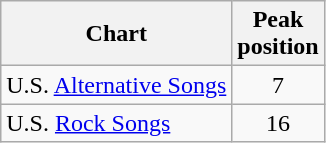<table class="wikitable">
<tr>
<th>Chart</th>
<th>Peak<br>position</th>
</tr>
<tr>
<td>U.S. <a href='#'>Alternative Songs</a></td>
<td align="center">7</td>
</tr>
<tr>
<td>U.S. <a href='#'>Rock Songs</a></td>
<td align="center">16</td>
</tr>
</table>
